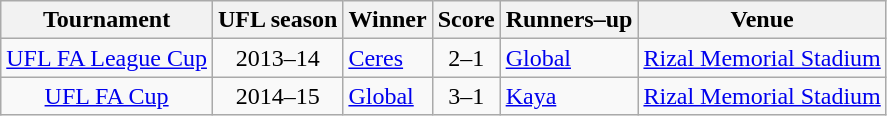<table class="sortable wikitable plainrowheaders">
<tr>
<th scope="col">Tournament</th>
<th scope="col">UFL season</th>
<th scope="col">Winner</th>
<th scope="col">Score</th>
<th scope="col">Runners–up</th>
<th scope="col">Venue</th>
</tr>
<tr>
<td align=center><a href='#'>UFL FA League Cup</a></td>
<td align=center>2013–14</td>
<td><a href='#'>Ceres</a></td>
<td align=center>2–1</td>
<td><a href='#'>Global</a></td>
<td><a href='#'>Rizal Memorial Stadium</a></td>
</tr>
<tr>
<td align=center><a href='#'>UFL FA Cup</a></td>
<td align=center>2014–15</td>
<td><a href='#'>Global</a></td>
<td align=center>3–1</td>
<td><a href='#'>Kaya</a></td>
<td><a href='#'>Rizal Memorial Stadium</a></td>
</tr>
</table>
